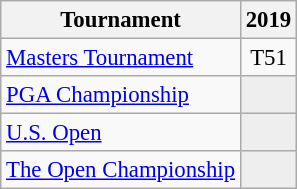<table class="wikitable" style="font-size:95%;text-align:center;">
<tr>
<th>Tournament</th>
<th>2019</th>
</tr>
<tr>
<td align=left><a href='#'>Masters Tournament</a></td>
<td>T51</td>
</tr>
<tr>
<td align=left><a href='#'>PGA Championship</a></td>
<td style="background:#eeeeee;"></td>
</tr>
<tr>
<td align=left><a href='#'>U.S. Open</a></td>
<td style="background:#eeeeee;"></td>
</tr>
<tr>
<td align=left><a href='#'>The Open Championship</a></td>
<td style="background:#eeeeee;"></td>
</tr>
</table>
